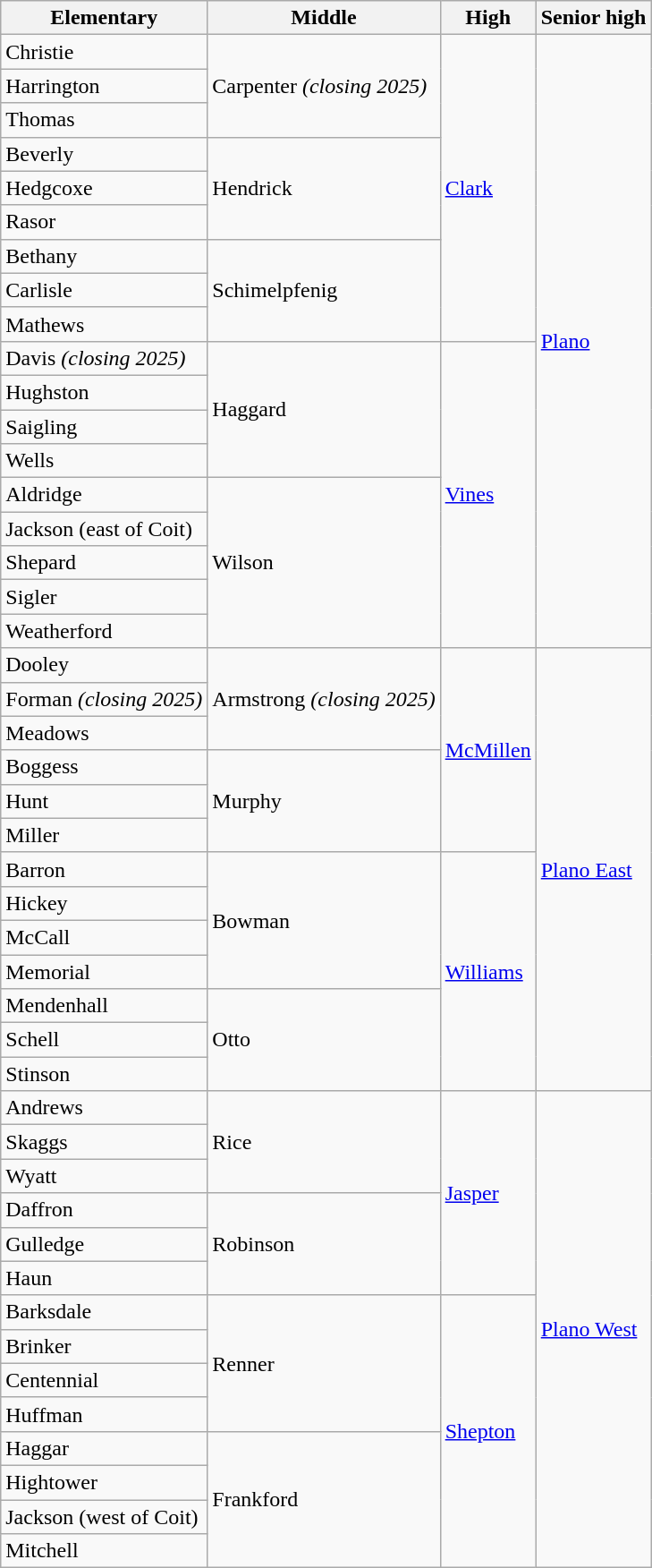<table class="wikitable sortable">
<tr>
<th>Elementary</th>
<th>Middle</th>
<th>High</th>
<th>Senior high</th>
</tr>
<tr>
<td>Christie</td>
<td rowspan="3">Carpenter <em>(closing 2025)</em></td>
<td rowspan="9"><a href='#'>Clark</a></td>
<td rowspan="18"><a href='#'>Plano</a></td>
</tr>
<tr>
<td>Harrington</td>
</tr>
<tr>
<td>Thomas</td>
</tr>
<tr>
<td>Beverly</td>
<td rowspan="3">Hendrick</td>
</tr>
<tr>
<td>Hedgcoxe</td>
</tr>
<tr>
<td>Rasor</td>
</tr>
<tr>
<td>Bethany</td>
<td rowspan="3">Schimelpfenig</td>
</tr>
<tr>
<td>Carlisle</td>
</tr>
<tr>
<td>Mathews</td>
</tr>
<tr>
<td>Davis <em>(closing 2025)</em></td>
<td rowspan="4">Haggard</td>
<td rowspan="9"><a href='#'>Vines</a></td>
</tr>
<tr>
<td>Hughston</td>
</tr>
<tr>
<td>Saigling</td>
</tr>
<tr>
<td>Wells</td>
</tr>
<tr>
<td>Aldridge</td>
<td rowspan="5">Wilson</td>
</tr>
<tr>
<td>Jackson (east of Coit)</td>
</tr>
<tr>
<td>Shepard</td>
</tr>
<tr>
<td>Sigler</td>
</tr>
<tr>
<td>Weatherford</td>
</tr>
<tr>
<td>Dooley</td>
<td rowspan="3">Armstrong <em>(closing 2025)</em></td>
<td rowspan="6"><a href='#'>McMillen</a></td>
<td rowspan="13"><a href='#'>Plano East</a></td>
</tr>
<tr>
<td>Forman <em>(closing 2025)</em></td>
</tr>
<tr>
<td>Meadows</td>
</tr>
<tr>
<td>Boggess</td>
<td rowspan="3">Murphy</td>
</tr>
<tr>
<td>Hunt</td>
</tr>
<tr>
<td>Miller</td>
</tr>
<tr>
<td>Barron</td>
<td rowspan="4">Bowman</td>
<td rowspan="7"><a href='#'>Williams</a></td>
</tr>
<tr>
<td>Hickey</td>
</tr>
<tr>
<td>McCall</td>
</tr>
<tr>
<td>Memorial</td>
</tr>
<tr>
<td>Mendenhall</td>
<td rowspan="3">Otto</td>
</tr>
<tr>
<td>Schell</td>
</tr>
<tr>
<td>Stinson</td>
</tr>
<tr>
<td>Andrews</td>
<td rowspan="3">Rice</td>
<td rowspan="6"><a href='#'>Jasper</a></td>
<td rowspan="14"><a href='#'>Plano West</a></td>
</tr>
<tr>
<td>Skaggs</td>
</tr>
<tr>
<td>Wyatt</td>
</tr>
<tr>
<td>Daffron</td>
<td rowspan="3">Robinson</td>
</tr>
<tr>
<td>Gulledge</td>
</tr>
<tr>
<td>Haun</td>
</tr>
<tr>
<td>Barksdale</td>
<td rowspan="4">Renner</td>
<td rowspan="8"><a href='#'>Shepton</a></td>
</tr>
<tr>
<td>Brinker</td>
</tr>
<tr>
<td>Centennial</td>
</tr>
<tr>
<td>Huffman</td>
</tr>
<tr>
<td>Haggar</td>
<td rowspan="4">Frankford</td>
</tr>
<tr>
<td>Hightower</td>
</tr>
<tr>
<td>Jackson (west of Coit)</td>
</tr>
<tr>
<td>Mitchell</td>
</tr>
</table>
